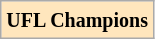<table class="wikitable">
<tr>
<td bgcolor="#FFE6BD"><small><strong>UFL Champions</strong></small></td>
</tr>
</table>
